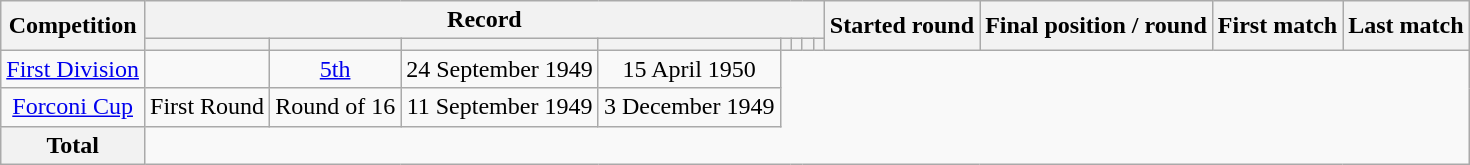<table class="wikitable" style="text-align: center">
<tr>
<th rowspan=2>Competition</th>
<th colspan=8>Record</th>
<th rowspan=2>Started round</th>
<th rowspan=2>Final position / round</th>
<th rowspan=2>First match</th>
<th rowspan=2>Last match</th>
</tr>
<tr>
<th></th>
<th></th>
<th></th>
<th></th>
<th></th>
<th></th>
<th></th>
<th></th>
</tr>
<tr>
<td><a href='#'>First Division</a><br></td>
<td></td>
<td><a href='#'>5th</a></td>
<td>24 September 1949</td>
<td>15 April 1950</td>
</tr>
<tr>
<td><a href='#'>Forconi Cup</a><br></td>
<td>First Round</td>
<td>Round of 16</td>
<td>11 September 1949</td>
<td>3 December 1949</td>
</tr>
<tr>
<th>Total<br></th>
</tr>
</table>
